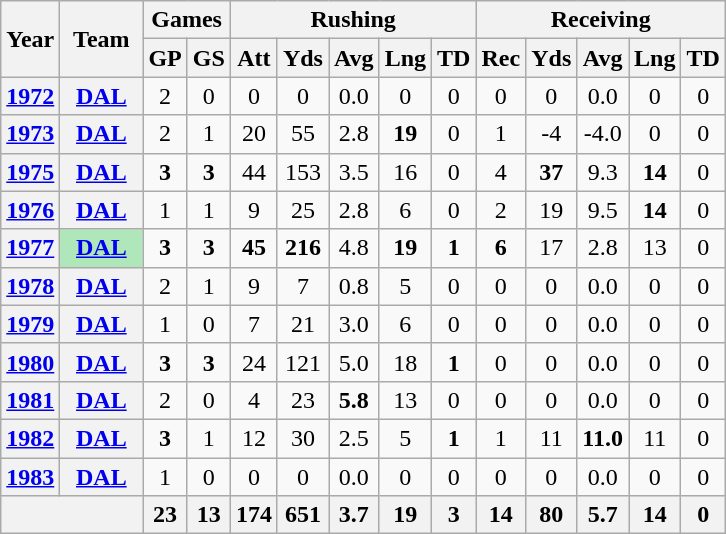<table class="wikitable" style="text-align:center;">
<tr>
<th rowspan="2">Year</th>
<th rowspan="2">Team</th>
<th colspan="2">Games</th>
<th colspan="5">Rushing</th>
<th colspan="5">Receiving</th>
</tr>
<tr>
<th>GP</th>
<th>GS</th>
<th>Att</th>
<th>Yds</th>
<th>Avg</th>
<th>Lng</th>
<th>TD</th>
<th>Rec</th>
<th>Yds</th>
<th>Avg</th>
<th>Lng</th>
<th>TD</th>
</tr>
<tr>
<th><a href='#'>1972</a></th>
<th><a href='#'>DAL</a></th>
<td>2</td>
<td>0</td>
<td>0</td>
<td>0</td>
<td>0.0</td>
<td>0</td>
<td>0</td>
<td>0</td>
<td>0</td>
<td>0.0</td>
<td>0</td>
<td>0</td>
</tr>
<tr>
<th><a href='#'>1973</a></th>
<th><a href='#'>DAL</a></th>
<td>2</td>
<td>1</td>
<td>20</td>
<td>55</td>
<td>2.8</td>
<td><strong>19</strong></td>
<td>0</td>
<td>1</td>
<td>-4</td>
<td>-4.0</td>
<td>0</td>
<td>0</td>
</tr>
<tr>
<th><a href='#'>1975</a></th>
<th><a href='#'>DAL</a></th>
<td><strong>3</strong></td>
<td><strong>3</strong></td>
<td>44</td>
<td>153</td>
<td>3.5</td>
<td>16</td>
<td>0</td>
<td>4</td>
<td><strong>37</strong></td>
<td>9.3</td>
<td><strong>14</strong></td>
<td>0</td>
</tr>
<tr>
<th><a href='#'>1976</a></th>
<th><a href='#'>DAL</a></th>
<td>1</td>
<td>1</td>
<td>9</td>
<td>25</td>
<td>2.8</td>
<td>6</td>
<td>0</td>
<td>2</td>
<td>19</td>
<td>9.5</td>
<td><strong>14</strong></td>
<td>0</td>
</tr>
<tr>
<th><a href='#'>1977</a></th>
<th style="background:#afe6ba; width:3em;"><a href='#'>DAL</a></th>
<td><strong>3</strong></td>
<td><strong>3</strong></td>
<td><strong>45</strong></td>
<td><strong>216</strong></td>
<td>4.8</td>
<td><strong>19</strong></td>
<td><strong>1</strong></td>
<td><strong>6</strong></td>
<td>17</td>
<td>2.8</td>
<td>13</td>
<td>0</td>
</tr>
<tr>
<th><a href='#'>1978</a></th>
<th><a href='#'>DAL</a></th>
<td>2</td>
<td>1</td>
<td>9</td>
<td>7</td>
<td>0.8</td>
<td>5</td>
<td>0</td>
<td>0</td>
<td>0</td>
<td>0.0</td>
<td>0</td>
<td>0</td>
</tr>
<tr>
<th><a href='#'>1979</a></th>
<th><a href='#'>DAL</a></th>
<td>1</td>
<td>0</td>
<td>7</td>
<td>21</td>
<td>3.0</td>
<td>6</td>
<td>0</td>
<td>0</td>
<td>0</td>
<td>0.0</td>
<td>0</td>
<td>0</td>
</tr>
<tr>
<th><a href='#'>1980</a></th>
<th><a href='#'>DAL</a></th>
<td><strong>3</strong></td>
<td><strong>3</strong></td>
<td>24</td>
<td>121</td>
<td>5.0</td>
<td>18</td>
<td><strong>1</strong></td>
<td>0</td>
<td>0</td>
<td>0.0</td>
<td>0</td>
<td>0</td>
</tr>
<tr>
<th><a href='#'>1981</a></th>
<th><a href='#'>DAL</a></th>
<td>2</td>
<td>0</td>
<td>4</td>
<td>23</td>
<td><strong>5.8</strong></td>
<td>13</td>
<td>0</td>
<td>0</td>
<td>0</td>
<td>0.0</td>
<td>0</td>
<td>0</td>
</tr>
<tr>
<th><a href='#'>1982</a></th>
<th><a href='#'>DAL</a></th>
<td><strong>3</strong></td>
<td>1</td>
<td>12</td>
<td>30</td>
<td>2.5</td>
<td>5</td>
<td><strong>1</strong></td>
<td>1</td>
<td>11</td>
<td><strong>11.0</strong></td>
<td>11</td>
<td>0</td>
</tr>
<tr>
<th><a href='#'>1983</a></th>
<th><a href='#'>DAL</a></th>
<td>1</td>
<td>0</td>
<td>0</td>
<td>0</td>
<td>0.0</td>
<td>0</td>
<td>0</td>
<td>0</td>
<td>0</td>
<td>0.0</td>
<td>0</td>
<td>0</td>
</tr>
<tr>
<th colspan="2"></th>
<th>23</th>
<th>13</th>
<th>174</th>
<th>651</th>
<th>3.7</th>
<th>19</th>
<th>3</th>
<th>14</th>
<th>80</th>
<th>5.7</th>
<th>14</th>
<th>0</th>
</tr>
</table>
